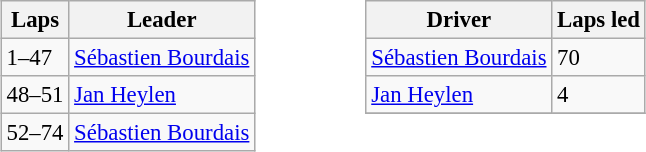<table>
<tr>
<td valign="top"><br><table class="wikitable" style="font-size:95%;">
<tr>
<th>Laps</th>
<th>Leader</th>
</tr>
<tr>
<td>1–47</td>
<td><a href='#'>Sébastien Bourdais</a></td>
</tr>
<tr>
<td>48–51</td>
<td><a href='#'>Jan Heylen</a></td>
</tr>
<tr>
<td>52–74</td>
<td><a href='#'>Sébastien Bourdais</a></td>
</tr>
</table>
</td>
<td width="50"> </td>
<td valign="top"><br><table class="wikitable" style="font-size:95%;">
<tr>
<th>Driver</th>
<th>Laps led</th>
</tr>
<tr>
<td><a href='#'>Sébastien Bourdais</a></td>
<td>70</td>
</tr>
<tr>
<td><a href='#'>Jan Heylen</a></td>
<td>4</td>
</tr>
<tr>
</tr>
</table>
</td>
</tr>
</table>
